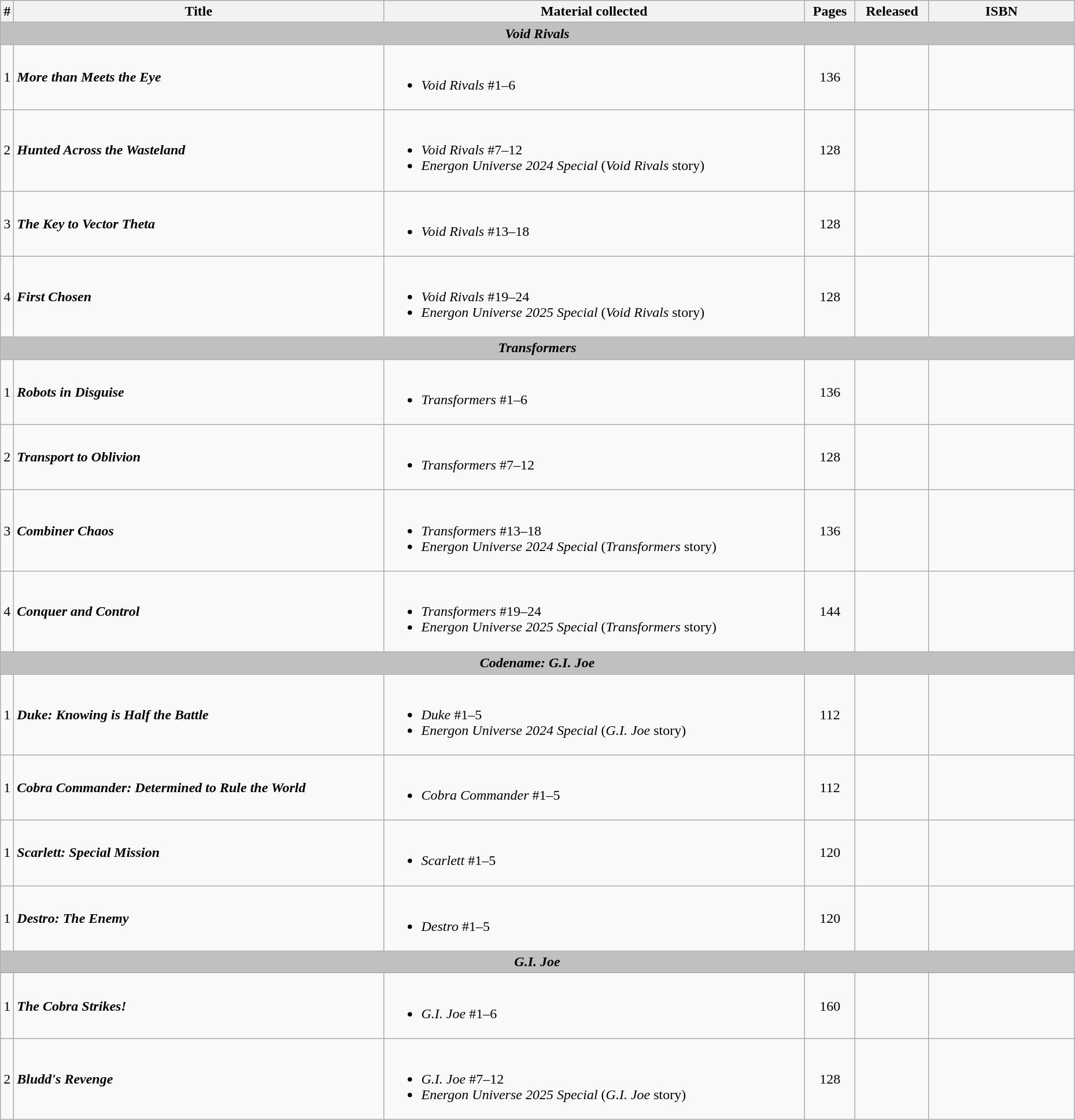<table class="wikitable" width="98%">
<tr>
<th width="4px">#</th>
<th>Title</th>
<th>Material collected</th>
<th>Pages</th>
<th>Released</th>
<th class="unsortable" style="width: 10em;">ISBN</th>
</tr>
<tr>
<th colspan="6" style="background-color: silver;"><em>Void Rivals</em></th>
</tr>
<tr>
<td>1</td>
<td><strong><em>More than Meets the Eye</em></strong></td>
<td><br><ul><li><em>Void Rivals</em> #1–6</li></ul></td>
<td style="text-align: center;">136</td>
<td></td>
<td></td>
</tr>
<tr>
<td>2</td>
<td><strong><em>Hunted Across the Wasteland</em></strong></td>
<td><br><ul><li><em>Void Rivals</em> #7–12</li><li><em>Energon Universe 2024 Special</em> (<em>Void Rivals</em> story)</li></ul></td>
<td style="text-align: center;">128</td>
<td></td>
<td></td>
</tr>
<tr>
<td>3</td>
<td><strong><em>The Key to Vector Theta</em></strong></td>
<td><br><ul><li><em>Void Rivals</em> #13–18</li></ul></td>
<td style="text-align: center;">128</td>
<td></td>
<td></td>
</tr>
<tr>
<td>4</td>
<td><strong><em>First Chosen</em></strong></td>
<td><br><ul><li><em>Void Rivals</em> #19–24</li><li><em>Energon Universe 2025 Special</em> (<em>Void Rivals</em> story)</li></ul></td>
<td style="text-align: center;">128</td>
<td></td>
<td></td>
</tr>
<tr>
<th colspan="6" style="background-color: silver;"><em>Transformers</em></th>
</tr>
<tr>
<td>1</td>
<td><strong><em>Robots in Disguise</em></strong></td>
<td><br><ul><li><em>Transformers</em> #1–6</li></ul></td>
<td style="text-align: center;">136</td>
<td></td>
<td></td>
</tr>
<tr>
<td>2</td>
<td><strong><em>Transport to Oblivion</em></strong></td>
<td><br><ul><li><em>Transformers</em> #7–12</li></ul></td>
<td style="text-align: center;">128</td>
<td></td>
<td></td>
</tr>
<tr>
<td>3</td>
<td><strong><em>Combiner Chaos</em></strong></td>
<td><br><ul><li><em>Transformers</em> #13–18</li><li><em>Energon Universe 2024 Special</em> (<em>Transformers</em> story)</li></ul></td>
<td style="text-align: center;">136</td>
<td></td>
<td></td>
</tr>
<tr>
<td>4</td>
<td><strong><em>Conquer and Control</em></strong></td>
<td><br><ul><li><em>Transformers</em> #19–24</li><li><em>Energon Universe 2025 Special</em> (<em>Transformers</em> story)</li></ul></td>
<td style="text-align: center;">144</td>
<td></td>
<td></td>
</tr>
<tr>
<th colspan="6" style="background-color: silver;"><em>Codename: G.I. Joe</em></th>
</tr>
<tr>
<td>1</td>
<td><strong><em>Duke: Knowing is Half the Battle</em></strong></td>
<td><br><ul><li><em>Duke</em> #1–5</li><li><em>Energon Universe 2024 Special</em> (<em>G.I. Joe</em> story)</li></ul></td>
<td style="text-align: center;">112</td>
<td></td>
<td></td>
</tr>
<tr>
<td>1</td>
<td><strong><em>Cobra Commander: Determined to Rule the World</em></strong></td>
<td><br><ul><li><em>Cobra Commander</em> #1–5</li></ul></td>
<td style="text-align: center;">112</td>
<td></td>
<td></td>
</tr>
<tr>
<td>1</td>
<td><strong><em>Scarlett: Special Mission</em></strong></td>
<td><br><ul><li><em>Scarlett</em> #1–5</li></ul></td>
<td style="text-align: center;">120</td>
<td></td>
<td></td>
</tr>
<tr>
<td>1</td>
<td><strong><em>Destro: The Enemy</em></strong></td>
<td><br><ul><li><em>Destro</em> #1–5</li></ul></td>
<td style="text-align: center;">120</td>
<td></td>
<td></td>
</tr>
<tr>
<th colspan="6" style="background-color: silver;"><em>G.I. Joe</em></th>
</tr>
<tr>
<td>1</td>
<td><strong><em>The Cobra Strikes!</em></strong></td>
<td><br><ul><li><em>G.I. Joe</em> #1–6</li></ul></td>
<td style="text-align: center;">160</td>
<td></td>
<td></td>
</tr>
<tr>
<td>2</td>
<td><strong><em>Bludd's Revenge</em></strong></td>
<td><br><ul><li><em>G.I. Joe</em> #7–12</li><li><em>Energon Universe 2025 Special</em> (<em>G.I. Joe</em> story)</li></ul></td>
<td style="text-align: center;">128</td>
<td></td>
<td></td>
</tr>
</table>
